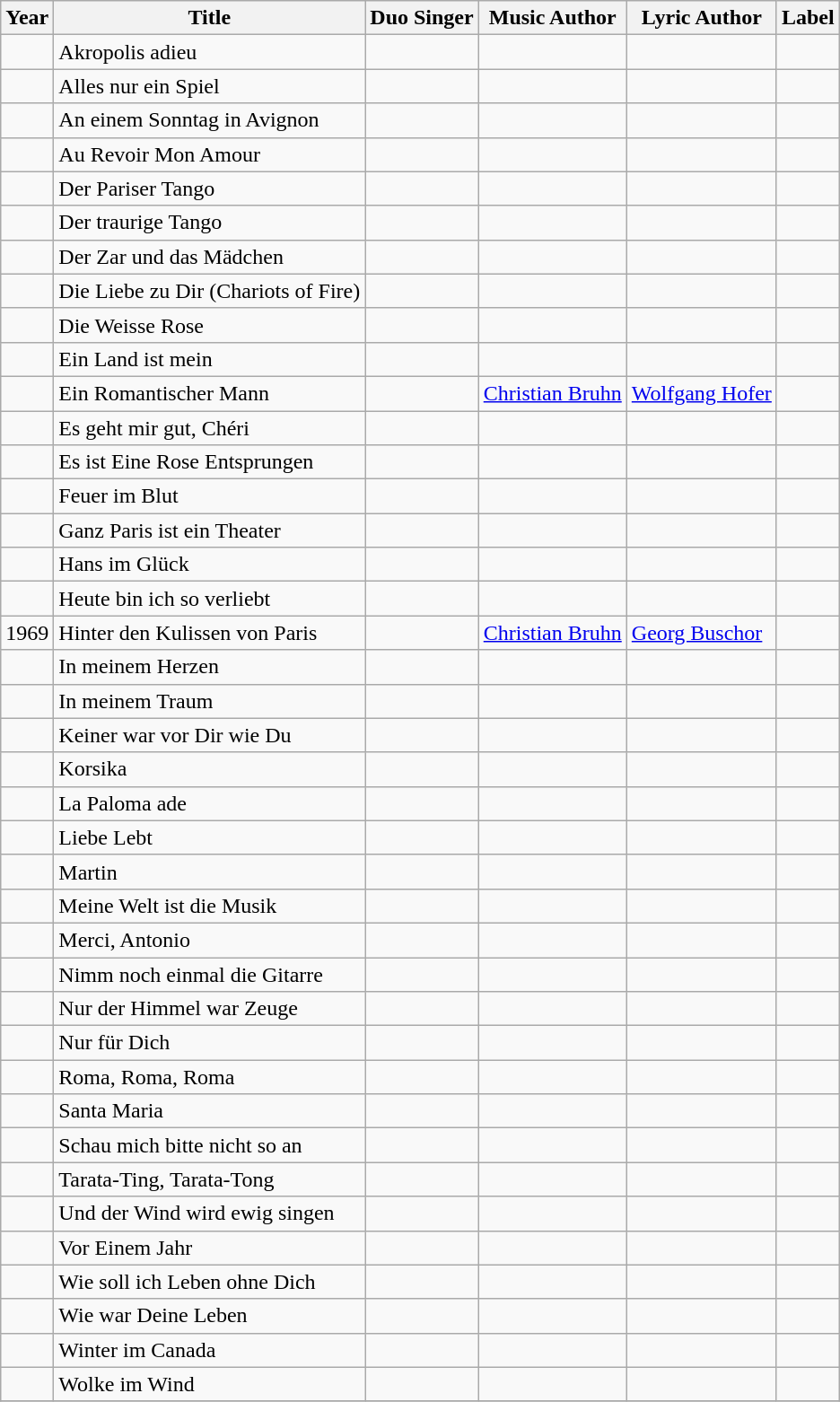<table class="wikitable sortable">
<tr>
<th>Year</th>
<th>Title</th>
<th>Duo Singer</th>
<th>Music Author</th>
<th>Lyric Author</th>
<th>Label</th>
</tr>
<tr>
<td></td>
<td>Akropolis adieu</td>
<td></td>
<td></td>
<td></td>
<td></td>
</tr>
<tr>
<td></td>
<td>Alles nur ein Spiel</td>
<td></td>
<td></td>
<td></td>
<td></td>
</tr>
<tr>
<td></td>
<td>An einem Sonntag in Avignon</td>
<td></td>
<td></td>
<td></td>
<td></td>
</tr>
<tr>
<td></td>
<td>Au Revoir Mon Amour</td>
<td></td>
<td></td>
<td></td>
<td></td>
</tr>
<tr>
<td></td>
<td>Der Pariser Tango</td>
<td></td>
<td></td>
<td></td>
<td></td>
</tr>
<tr>
<td></td>
<td>Der traurige Tango</td>
<td></td>
<td></td>
<td></td>
<td></td>
</tr>
<tr>
<td></td>
<td>Der Zar und das Mädchen</td>
<td></td>
<td></td>
<td></td>
<td></td>
</tr>
<tr>
<td></td>
<td>Die Liebe zu Dir (Chariots of Fire)</td>
<td></td>
<td></td>
<td></td>
<td></td>
</tr>
<tr>
<td></td>
<td>Die Weisse Rose</td>
<td></td>
<td></td>
<td></td>
<td></td>
</tr>
<tr>
<td></td>
<td>Ein Land ist mein</td>
<td></td>
<td></td>
<td></td>
<td></td>
</tr>
<tr>
<td></td>
<td>Ein Romantischer Mann</td>
<td></td>
<td><a href='#'>Christian Bruhn</a></td>
<td><a href='#'>Wolfgang Hofer</a></td>
<td></td>
</tr>
<tr>
<td></td>
<td>Es geht mir gut, Chéri</td>
<td></td>
<td></td>
<td></td>
<td></td>
</tr>
<tr>
<td></td>
<td>Es ist Eine Rose Entsprungen</td>
<td></td>
<td></td>
<td></td>
<td></td>
</tr>
<tr>
<td></td>
<td>Feuer im Blut</td>
<td></td>
<td></td>
<td></td>
<td></td>
</tr>
<tr>
<td></td>
<td>Ganz Paris ist ein Theater</td>
<td></td>
<td></td>
<td></td>
<td></td>
</tr>
<tr>
<td></td>
<td>Hans im Glück</td>
<td></td>
<td></td>
<td></td>
<td></td>
</tr>
<tr>
<td></td>
<td>Heute bin ich so verliebt</td>
<td></td>
<td></td>
<td></td>
<td></td>
</tr>
<tr>
<td>1969</td>
<td>Hinter den Kulissen von Paris</td>
<td></td>
<td><a href='#'>Christian Bruhn</a></td>
<td><a href='#'>Georg Buschor</a></td>
<td></td>
</tr>
<tr>
<td></td>
<td>In meinem Herzen</td>
<td></td>
<td></td>
<td></td>
<td></td>
</tr>
<tr>
<td></td>
<td>In meinem Traum</td>
<td></td>
<td></td>
<td></td>
<td></td>
</tr>
<tr>
<td></td>
<td>Keiner war vor Dir wie Du</td>
<td></td>
<td></td>
<td></td>
<td></td>
</tr>
<tr>
<td></td>
<td>Korsika</td>
<td></td>
<td></td>
<td></td>
<td></td>
</tr>
<tr>
<td></td>
<td>La Paloma ade</td>
<td></td>
<td></td>
<td></td>
<td></td>
</tr>
<tr>
<td></td>
<td>Liebe Lebt</td>
<td></td>
<td></td>
<td></td>
<td></td>
</tr>
<tr>
<td></td>
<td>Martin</td>
<td></td>
<td></td>
<td></td>
<td></td>
</tr>
<tr>
<td></td>
<td>Meine Welt ist die Musik</td>
<td></td>
<td></td>
<td></td>
<td></td>
</tr>
<tr>
<td></td>
<td>Merci, Antonio</td>
<td></td>
<td></td>
<td></td>
<td></td>
</tr>
<tr>
<td></td>
<td>Nimm noch einmal die Gitarre</td>
<td></td>
<td></td>
<td></td>
<td></td>
</tr>
<tr>
<td></td>
<td>Nur der Himmel war Zeuge</td>
<td></td>
<td></td>
<td></td>
<td></td>
</tr>
<tr>
<td></td>
<td>Nur für Dich</td>
<td></td>
<td></td>
<td></td>
<td></td>
</tr>
<tr>
<td></td>
<td>Roma, Roma, Roma</td>
<td></td>
<td></td>
<td></td>
<td></td>
</tr>
<tr>
<td></td>
<td>Santa Maria</td>
<td></td>
<td></td>
<td></td>
<td></td>
</tr>
<tr>
<td></td>
<td>Schau mich bitte nicht so an</td>
<td></td>
<td></td>
<td></td>
<td></td>
</tr>
<tr>
<td></td>
<td>Tarata-Ting, Tarata-Tong</td>
<td></td>
<td></td>
<td></td>
<td></td>
</tr>
<tr>
<td></td>
<td>Und der Wind wird ewig singen</td>
<td></td>
<td></td>
<td></td>
<td></td>
</tr>
<tr>
<td></td>
<td>Vor Einem Jahr</td>
<td></td>
<td></td>
<td></td>
<td></td>
</tr>
<tr>
<td></td>
<td>Wie soll ich Leben ohne Dich</td>
<td></td>
<td></td>
<td></td>
<td></td>
</tr>
<tr>
<td></td>
<td>Wie war Deine Leben</td>
<td></td>
<td></td>
<td></td>
<td></td>
</tr>
<tr>
<td></td>
<td>Winter im Canada</td>
<td></td>
<td></td>
<td></td>
<td></td>
</tr>
<tr>
<td></td>
<td>Wolke im Wind</td>
<td></td>
<td></td>
<td></td>
<td></td>
</tr>
<tr>
</tr>
</table>
